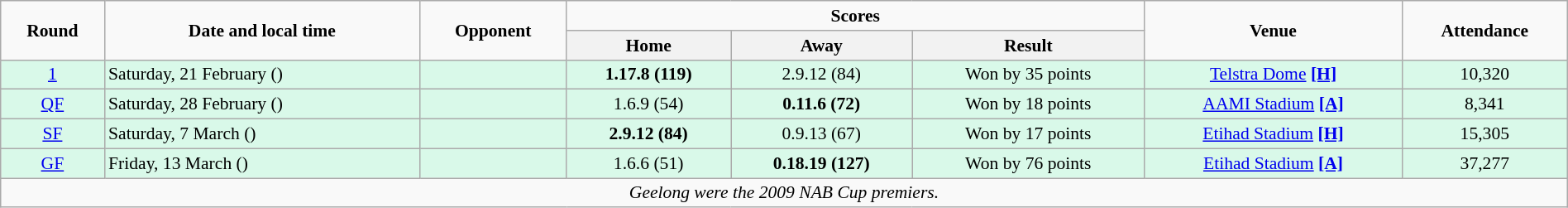<table class="wikitable" style="font-size:90%; text-align:center; width: 100%; margin-left: auto; margin-right: auto;">
<tr>
<td rowspan=2><strong>Round</strong></td>
<td rowspan=2><strong>Date and local time</strong></td>
<td rowspan=2><strong>Opponent</strong></td>
<td colspan=3><strong>Scores</strong> </td>
<td rowspan=2><strong>Venue</strong></td>
<td rowspan=2><strong>Attendance</strong></td>
</tr>
<tr>
<th>Home</th>
<th>Away</th>
<th>Result</th>
</tr>
<tr style="text-align:center; background:#d9f9e9;">
<td><a href='#'>1</a></td>
<td align=left>Saturday, 21 February ()</td>
<td align=left></td>
<td><strong>1.17.8 (119)</strong></td>
<td>2.9.12 (84)</td>
<td>Won by 35 points</td>
<td><a href='#'>Telstra Dome</a> <a href='#'><strong>[H]</strong></a></td>
<td>10,320</td>
</tr>
<tr style="text-align:center; background:#d9f9e9;">
<td><a href='#'>QF</a></td>
<td align=left>Saturday, 28 February ()</td>
<td align=left></td>
<td>1.6.9 (54)</td>
<td><strong>0.11.6 (72)</strong></td>
<td>Won by 18 points</td>
<td><a href='#'>AAMI Stadium</a> <a href='#'><strong>[A]</strong></a></td>
<td>8,341</td>
</tr>
<tr style="text-align:center; background:#d9f9e9;">
<td><a href='#'>SF</a></td>
<td align=left>Saturday, 7 March ()</td>
<td align=left></td>
<td><strong>2.9.12 (84)</strong></td>
<td>0.9.13 (67)</td>
<td>Won by 17 points</td>
<td><a href='#'>Etihad Stadium</a> <a href='#'><strong>[H]</strong></a></td>
<td>15,305</td>
</tr>
<tr style="text-align:center; background:#d9f9e9;">
<td><a href='#'>GF</a></td>
<td align=left>Friday, 13 March ()</td>
<td align=left></td>
<td>1.6.6 (51)</td>
<td><strong>0.18.19 (127)</strong></td>
<td>Won by 76 points</td>
<td><a href='#'>Etihad Stadium</a> <a href='#'><strong>[A]</strong></a></td>
<td>37,277</td>
</tr>
<tr>
<td colspan=8><em>Geelong were the 2009 NAB Cup premiers.</em></td>
</tr>
</table>
